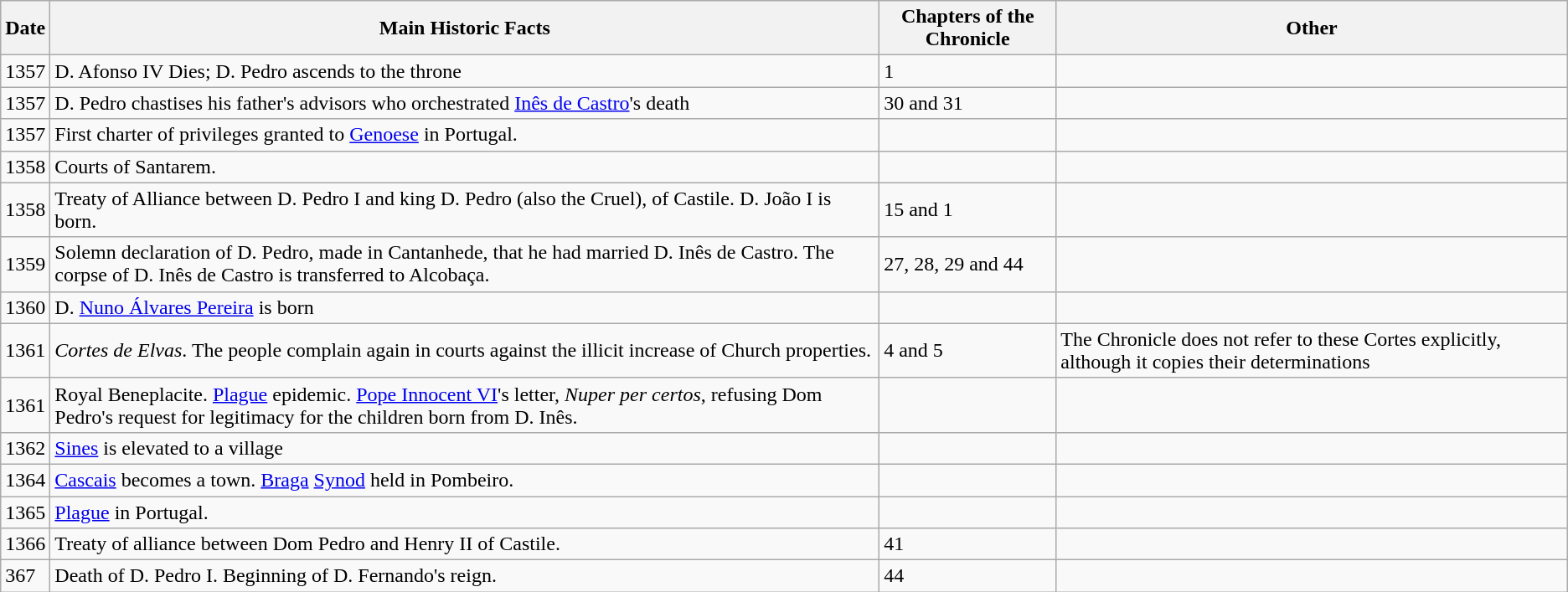<table class="wikitable">
<tr>
<th>Date</th>
<th>Main Historic Facts</th>
<th>Chapters of the Chronicle</th>
<th>Other</th>
</tr>
<tr>
<td>1357</td>
<td>D. Afonso IV Dies; D. Pedro ascends to the throne</td>
<td>1</td>
<td></td>
</tr>
<tr>
<td>1357</td>
<td>D. Pedro chastises his father's advisors who orchestrated <a href='#'>Inês de Castro</a>'s death</td>
<td>30 and 31</td>
<td></td>
</tr>
<tr>
<td>1357</td>
<td>First charter of privileges granted to <a href='#'>Genoese</a> in Portugal.</td>
<td></td>
<td></td>
</tr>
<tr>
<td>1358</td>
<td>Courts of Santarem.</td>
<td></td>
<td></td>
</tr>
<tr>
<td>1358</td>
<td>Treaty of Alliance between D. Pedro I and king D. Pedro (also the Cruel), of Castile. D. João I is born.</td>
<td>15 and 1</td>
<td></td>
</tr>
<tr>
<td>1359</td>
<td>Solemn declaration of D. Pedro, made in Cantanhede, that he had married D. Inês de Castro. The corpse of D. Inês de Castro is transferred to Alcobaça.</td>
<td>27, 28, 29 and 44</td>
<td></td>
</tr>
<tr>
<td>1360</td>
<td>D. <a href='#'>Nuno Álvares Pereira</a> is born</td>
<td></td>
<td></td>
</tr>
<tr>
<td>1361</td>
<td><em>Cortes de Elvas</em>. The people complain again in courts against the illicit increase of Church properties.</td>
<td>4 and 5</td>
<td>The Chronicle does not refer to these Cortes explicitly, although it copies their determinations</td>
</tr>
<tr>
<td>1361</td>
<td>Royal Beneplacite. <a href='#'>Plague</a> epidemic. <a href='#'>Pope Innocent VI</a>'s letter, <em>Nuper per certos</em>, refusing Dom Pedro's request for legitimacy for the children born from D. Inês.</td>
<td></td>
<td></td>
</tr>
<tr>
<td>1362</td>
<td><a href='#'>Sines</a> is elevated to a village</td>
<td></td>
<td></td>
</tr>
<tr>
<td>1364</td>
<td><a href='#'>Cascais</a> becomes a town. <a href='#'>Braga</a> <a href='#'>Synod</a> held in Pombeiro.</td>
<td></td>
<td></td>
</tr>
<tr>
<td>1365</td>
<td><a href='#'>Plague</a> in Portugal.</td>
<td></td>
<td></td>
</tr>
<tr>
<td>1366</td>
<td>Treaty of alliance between Dom Pedro and Henry II of Castile.</td>
<td>41</td>
<td></td>
</tr>
<tr>
<td>367</td>
<td>Death of D. Pedro I. Beginning of D. Fernando's reign.</td>
<td>44</td>
<td></td>
</tr>
</table>
